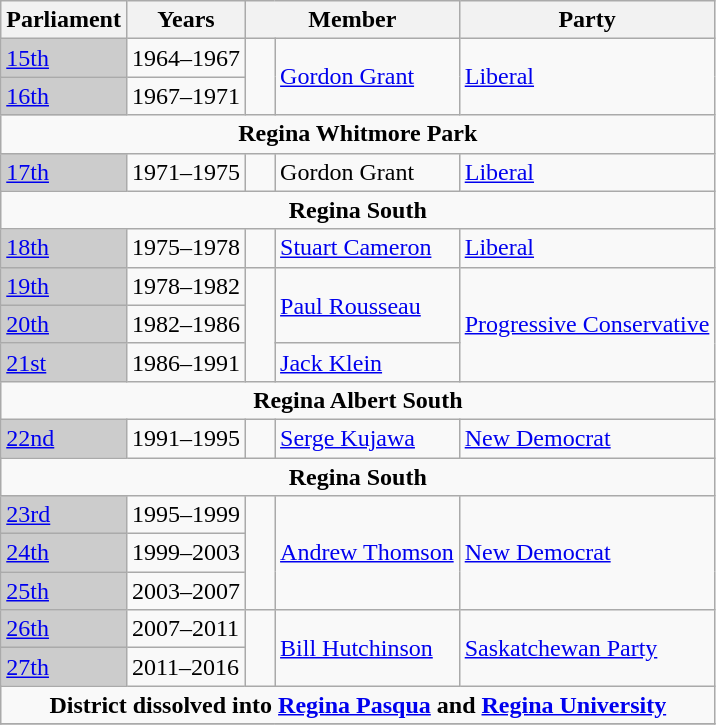<table class="wikitable">
<tr>
<th>Parliament</th>
<th>Years</th>
<th colspan="2">Member</th>
<th>Party</th>
</tr>
<tr>
<td bgcolor="CCCCCC"><a href='#'>15th</a></td>
<td>1964–1967</td>
<td rowspan="2" >   </td>
<td rowspan="2"><a href='#'>Gordon Grant</a></td>
<td rowspan="2"><a href='#'>Liberal</a></td>
</tr>
<tr>
<td bgcolor="CCCCCC"><a href='#'>16th</a></td>
<td>1967–1971</td>
</tr>
<tr>
<td colspan="5" align="center"><strong>Regina Whitmore Park</strong></td>
</tr>
<tr>
<td bgcolor="CCCCCC"><a href='#'>17th</a></td>
<td>1971–1975</td>
<td>   </td>
<td>Gordon Grant</td>
<td><a href='#'>Liberal</a></td>
</tr>
<tr>
<td colspan="5" align="center"><strong>Regina South</strong></td>
</tr>
<tr>
<td bgcolor="CCCCCC"><a href='#'>18th</a></td>
<td>1975–1978</td>
<td>   </td>
<td><a href='#'>Stuart Cameron</a></td>
<td><a href='#'>Liberal</a></td>
</tr>
<tr>
<td bgcolor="CCCCCC"><a href='#'>19th</a></td>
<td>1978–1982</td>
<td rowspan="3" >   </td>
<td rowspan="2"><a href='#'>Paul Rousseau</a></td>
<td rowspan="3"><a href='#'>Progressive Conservative</a></td>
</tr>
<tr>
<td bgcolor="CCCCCC"><a href='#'>20th</a></td>
<td>1982–1986</td>
</tr>
<tr>
<td bgcolor="CCCCCC"><a href='#'>21st</a></td>
<td>1986–1991</td>
<td><a href='#'>Jack Klein</a></td>
</tr>
<tr>
<td colspan="5" align="center"><strong>Regina Albert South</strong></td>
</tr>
<tr>
<td bgcolor="CCCCCC"><a href='#'>22nd</a></td>
<td>1991–1995</td>
<td>   </td>
<td><a href='#'>Serge Kujawa</a></td>
<td><a href='#'>New Democrat</a></td>
</tr>
<tr>
<td colspan="5" align="center"><strong>Regina South</strong></td>
</tr>
<tr>
<td bgcolor="CCCCCC"><a href='#'>23rd</a></td>
<td>1995–1999</td>
<td rowspan="3" >   </td>
<td rowspan="3"><a href='#'>Andrew Thomson</a></td>
<td rowspan="3"><a href='#'>New Democrat</a></td>
</tr>
<tr>
<td bgcolor="CCCCCC"><a href='#'>24th</a></td>
<td>1999–2003</td>
</tr>
<tr>
<td bgcolor="CCCCCC"><a href='#'>25th</a></td>
<td>2003–2007</td>
</tr>
<tr>
<td bgcolor="CCCCCC"><a href='#'>26th</a></td>
<td>2007–2011</td>
<td rowspan="2" >   </td>
<td rowspan="2"><a href='#'>Bill Hutchinson</a></td>
<td rowspan="2"><a href='#'>Saskatchewan Party</a></td>
</tr>
<tr>
<td bgcolor="CCCCCC"><a href='#'>27th</a></td>
<td>2011–2016</td>
</tr>
<tr>
<td colspan="5" align="center"><strong>District dissolved into <a href='#'>Regina Pasqua</a> and <a href='#'>Regina University</a></strong></td>
</tr>
<tr>
</tr>
</table>
